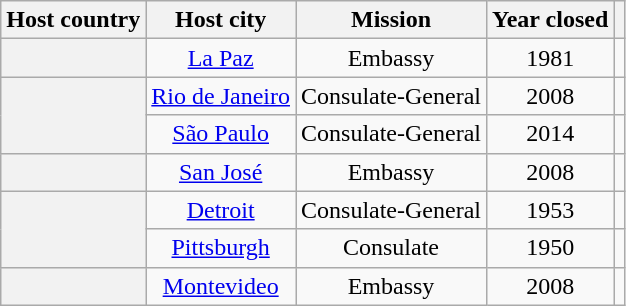<table class="wikitable plainrowheaders" style="text-align:center;">
<tr>
<th scope="col">Host country</th>
<th scope="col">Host city</th>
<th scope="col">Mission</th>
<th scope="col">Year closed</th>
<th scope="col"></th>
</tr>
<tr>
<th scope="row"></th>
<td><a href='#'>La Paz</a></td>
<td>Embassy</td>
<td>1981</td>
<td></td>
</tr>
<tr>
<th scope="row"  rowspan="2"></th>
<td><a href='#'>Rio de Janeiro</a></td>
<td>Consulate-General</td>
<td>2008</td>
<td></td>
</tr>
<tr>
<td><a href='#'>São Paulo</a></td>
<td>Consulate-General</td>
<td>2014</td>
<td></td>
</tr>
<tr>
<th scope="row"></th>
<td><a href='#'>San José</a></td>
<td>Embassy</td>
<td>2008</td>
<td></td>
</tr>
<tr>
<th scope="row"  rowspan="2"></th>
<td><a href='#'>Detroit</a></td>
<td>Consulate-General</td>
<td>1953</td>
<td></td>
</tr>
<tr>
<td><a href='#'>Pittsburgh</a></td>
<td>Consulate</td>
<td>1950</td>
<td></td>
</tr>
<tr>
<th scope="row"></th>
<td><a href='#'>Montevideo</a></td>
<td>Embassy</td>
<td>2008</td>
<td></td>
</tr>
</table>
